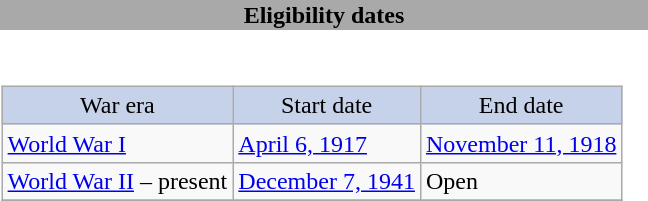<table class="toccolours" style="margin:1.5em auto; text-align:center;">
<tr>
<th colspan="7" style="background:darkGrey;"><span>Eligibility dates</span></th>
</tr>
<tr valign="top">
<td><br><table class="wikitable">
<tr style="background:#c5d2ea; text-align:center;">
<td>War era</td>
<td>Start date</td>
<td>End date</td>
</tr>
<tr style="text-align:left;">
<td><a href='#'>World War I</a></td>
<td><a href='#'>April 6, 1917</a></td>
<td><a href='#'>November 11, 1918</a></td>
</tr>
<tr align="left">
<td><a href='#'>World War II</a> – present</td>
<td><a href='#'>December 7, 1941</a></td>
<td>Open</td>
</tr>
<tr align="left">
</tr>
</table>
</td>
</tr>
<tr>
</tr>
</table>
